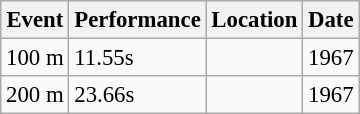<table class="wikitable" style="border-collapse: collapse; font-size: 95%;">
<tr>
<th scope="col">Event</th>
<th scope="col">Performance</th>
<th scope="col">Location</th>
<th scope="col">Date</th>
</tr>
<tr>
<td>100 m</td>
<td>11.55s</td>
<td></td>
<td>1967</td>
</tr>
<tr>
<td>200 m</td>
<td>23.66s</td>
<td></td>
<td>1967</td>
</tr>
</table>
